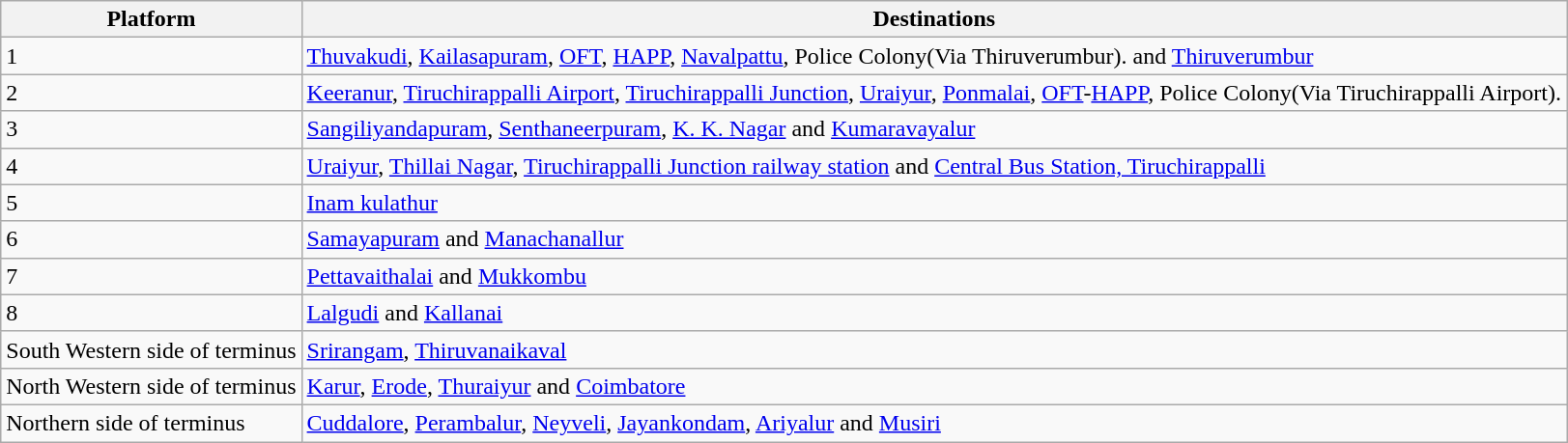<table class ="wikitable">
<tr>
<th>Platform</th>
<th>Destinations</th>
</tr>
<tr>
<td>1</td>
<td><a href='#'>Thuvakudi</a>, <a href='#'>Kailasapuram</a>, <a href='#'>OFT</a>, <a href='#'>HAPP</a>, <a href='#'>Navalpattu</a>, Police Colony(Via Thiruverumbur). and <a href='#'>Thiruverumbur</a></td>
</tr>
<tr>
<td>2</td>
<td><a href='#'>Keeranur</a>, <a href='#'>Tiruchirappalli Airport</a>, <a href='#'>Tiruchirappalli Junction</a>, <a href='#'>Uraiyur</a>, <a href='#'>Ponmalai</a>, <a href='#'>OFT</a>-<a href='#'>HAPP</a>, Police Colony(Via Tiruchirappalli Airport).</td>
</tr>
<tr>
<td>3</td>
<td><a href='#'>Sangiliyandapuram</a>, <a href='#'>Senthaneerpuram</a>, <a href='#'>K. K. Nagar</a> and <a href='#'>Kumaravayalur</a></td>
</tr>
<tr>
<td>4</td>
<td><a href='#'>Uraiyur</a>, <a href='#'>Thillai Nagar</a>, <a href='#'>Tiruchirappalli Junction railway station</a> and <a href='#'>Central Bus Station, Tiruchirappalli</a></td>
</tr>
<tr>
<td>5</td>
<td><a href='#'>Inam kulathur</a></td>
</tr>
<tr>
<td>6</td>
<td><a href='#'>Samayapuram</a> and <a href='#'>Manachanallur</a></td>
</tr>
<tr>
<td>7</td>
<td><a href='#'>Pettavaithalai</a> and <a href='#'>Mukkombu</a></td>
</tr>
<tr>
<td>8</td>
<td><a href='#'>Lalgudi</a> and <a href='#'>Kallanai</a></td>
</tr>
<tr>
<td>South Western side of terminus</td>
<td><a href='#'>Srirangam</a>, <a href='#'>Thiruvanaikaval</a></td>
</tr>
<tr>
<td>North Western side of terminus</td>
<td><a href='#'>Karur</a>, <a href='#'>Erode</a>, <a href='#'>Thuraiyur</a> and <a href='#'>Coimbatore</a></td>
</tr>
<tr>
<td>Northern side of terminus</td>
<td><a href='#'>Cuddalore</a>, <a href='#'>Perambalur</a>, <a href='#'>Neyveli</a>, <a href='#'>Jayankondam</a>, <a href='#'>Ariyalur</a> and <a href='#'>Musiri</a></td>
</tr>
</table>
